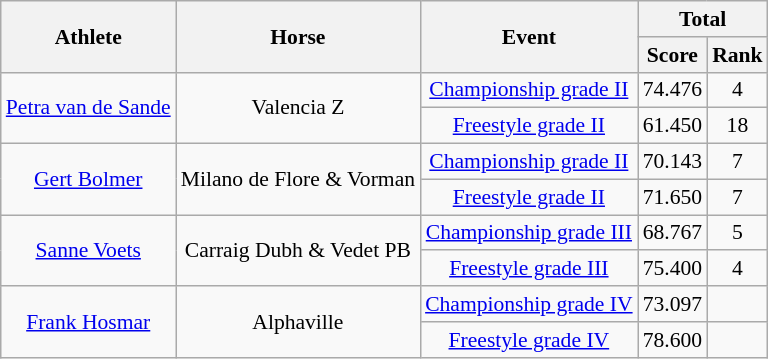<table class=wikitable style="font-size:90%;text-align:center">
<tr>
<th rowspan="2">Athlete</th>
<th rowspan="2">Horse</th>
<th rowspan="2">Event</th>
<th colspan="2">Total</th>
</tr>
<tr>
<th>Score</th>
<th>Rank</th>
</tr>
<tr>
<td rowspan="2"><a href='#'>Petra van de Sande</a></td>
<td rowspan="2">Valencia Z</td>
<td><a href='#'>Championship grade II</a></td>
<td>74.476</td>
<td>4</td>
</tr>
<tr>
<td><a href='#'>Freestyle grade II</a></td>
<td>61.450</td>
<td>18</td>
</tr>
<tr>
<td rowspan="2"><a href='#'>Gert Bolmer</a></td>
<td rowspan="2">Milano de Flore & Vorman</td>
<td><a href='#'>Championship grade II</a></td>
<td>70.143</td>
<td>7</td>
</tr>
<tr>
<td><a href='#'>Freestyle grade II</a></td>
<td>71.650</td>
<td>7</td>
</tr>
<tr>
<td rowspan="2"><a href='#'>Sanne Voets</a></td>
<td rowspan="2">Carraig Dubh & Vedet PB</td>
<td><a href='#'>Championship grade III</a></td>
<td>68.767</td>
<td>5</td>
</tr>
<tr>
<td><a href='#'>Freestyle grade III</a></td>
<td>75.400</td>
<td>4</td>
</tr>
<tr>
<td rowspan="2"><a href='#'>Frank Hosmar</a></td>
<td rowspan="2">Alphaville</td>
<td><a href='#'>Championship grade IV</a></td>
<td>73.097</td>
<td></td>
</tr>
<tr>
<td><a href='#'>Freestyle grade IV</a></td>
<td>78.600</td>
<td></td>
</tr>
</table>
